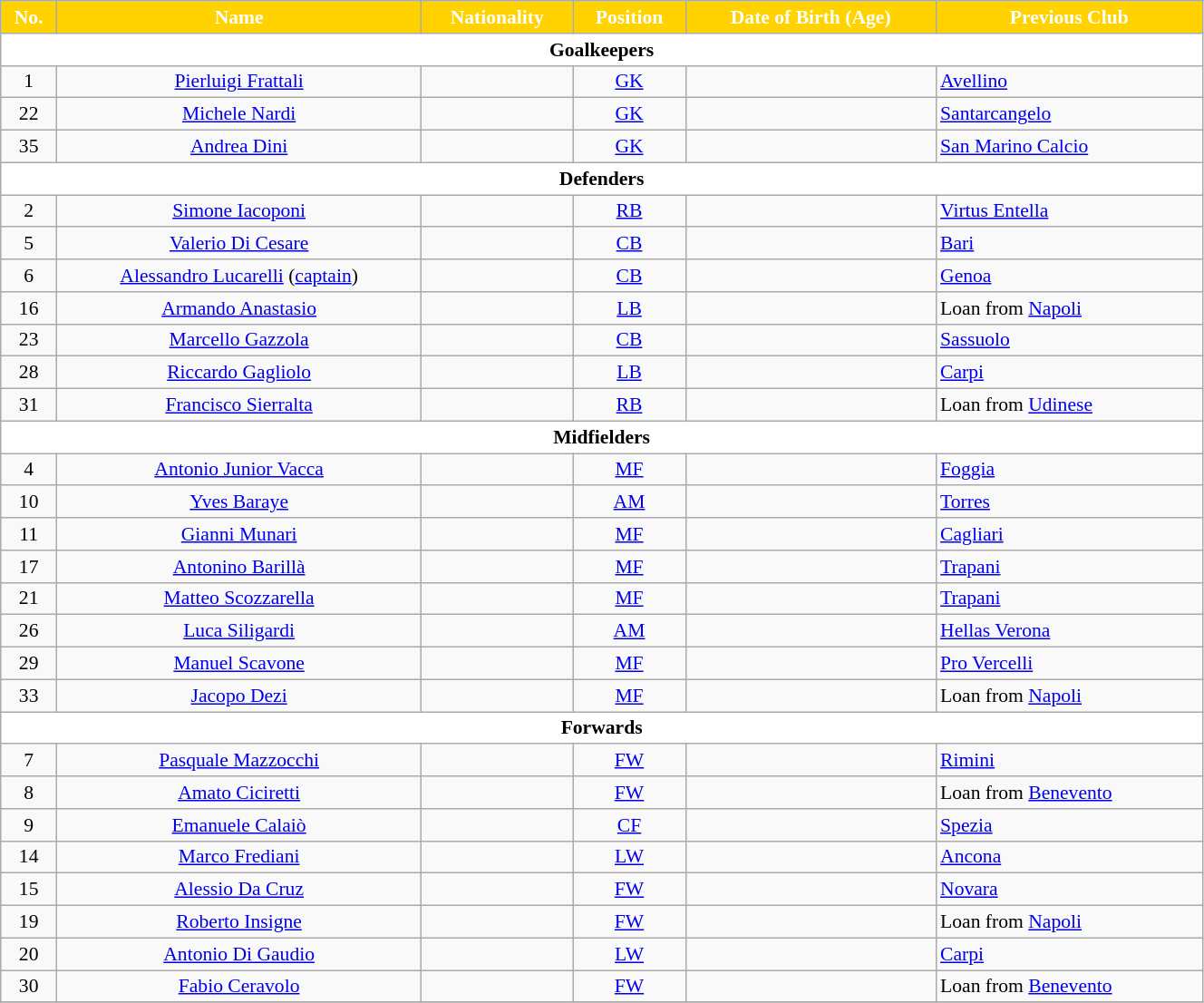<table class="wikitable" style="text-align:center; font-size:90%; width:70%;">
<tr>
<th style="background:#FFD200; color:white; text-align:center;">No.</th>
<th style="background:#FFD200; color:white; text-align:center;">Name</th>
<th style="background:#FFD200; color:white; text-align:center;">Nationality</th>
<th style="background:#FFD200; color:white; text-align:center;">Position</th>
<th style="background:#FFD200; color:white; text-align:center;">Date of Birth (Age)</th>
<th style="background:#FFD200; color:white; text-align:center;">Previous Club</th>
</tr>
<tr>
<th colspan=6 style="background:#FFFFFF; color:black; text-align:center;">Goalkeepers</th>
</tr>
<tr>
<td>1</td>
<td><a href='#'>Pierluigi Frattali</a></td>
<td></td>
<td><a href='#'>GK</a></td>
<td></td>
<td align=left> <a href='#'>Avellino</a></td>
</tr>
<tr>
<td>22</td>
<td><a href='#'>Michele Nardi</a></td>
<td></td>
<td><a href='#'>GK</a></td>
<td></td>
<td align=left> <a href='#'>Santarcangelo</a></td>
</tr>
<tr>
<td>35</td>
<td><a href='#'>Andrea Dini</a></td>
<td></td>
<td><a href='#'>GK</a></td>
<td></td>
<td align=left> <a href='#'>San Marino Calcio</a></td>
</tr>
<tr>
<th colspan=6 style="background:#FFFFFF; color:black; text-align:center;">Defenders</th>
</tr>
<tr>
<td>2</td>
<td><a href='#'>Simone Iacoponi</a></td>
<td></td>
<td><a href='#'>RB</a></td>
<td></td>
<td align=left> <a href='#'>Virtus Entella</a></td>
</tr>
<tr>
<td>5</td>
<td><a href='#'>Valerio Di Cesare</a></td>
<td></td>
<td><a href='#'>CB</a></td>
<td></td>
<td align=left> <a href='#'>Bari</a></td>
</tr>
<tr>
<td>6</td>
<td><a href='#'>Alessandro Lucarelli</a> (<a href='#'>captain</a>)</td>
<td></td>
<td><a href='#'>CB</a></td>
<td></td>
<td align=left> <a href='#'>Genoa</a></td>
</tr>
<tr>
<td>16</td>
<td><a href='#'>Armando Anastasio</a></td>
<td></td>
<td><a href='#'>LB</a></td>
<td></td>
<td align=left>Loan from  <a href='#'>Napoli</a></td>
</tr>
<tr>
<td>23</td>
<td><a href='#'>Marcello Gazzola</a></td>
<td></td>
<td><a href='#'>CB</a></td>
<td></td>
<td align=left> <a href='#'>Sassuolo</a></td>
</tr>
<tr>
<td>28</td>
<td><a href='#'>Riccardo Gagliolo</a></td>
<td></td>
<td><a href='#'>LB</a></td>
<td></td>
<td align=left> <a href='#'>Carpi</a></td>
</tr>
<tr>
<td>31</td>
<td><a href='#'>Francisco Sierralta</a></td>
<td></td>
<td><a href='#'>RB</a></td>
<td></td>
<td align=left>Loan from  <a href='#'>Udinese</a></td>
</tr>
<tr>
<th colspan=6 style="background:#FFFFFF; color:black; text-align:center;">Midfielders</th>
</tr>
<tr>
<td>4</td>
<td><a href='#'>Antonio Junior Vacca</a></td>
<td></td>
<td><a href='#'>MF</a></td>
<td></td>
<td align=left> <a href='#'>Foggia</a></td>
</tr>
<tr>
<td>10</td>
<td><a href='#'>Yves Baraye</a></td>
<td></td>
<td><a href='#'>AM</a></td>
<td></td>
<td align=left> <a href='#'>Torres</a></td>
</tr>
<tr>
<td>11</td>
<td><a href='#'>Gianni Munari</a></td>
<td></td>
<td><a href='#'>MF</a></td>
<td></td>
<td align=left> <a href='#'>Cagliari</a></td>
</tr>
<tr>
<td>17</td>
<td><a href='#'>Antonino Barillà</a></td>
<td></td>
<td><a href='#'>MF</a></td>
<td></td>
<td align=left> <a href='#'>Trapani</a></td>
</tr>
<tr>
<td>21</td>
<td><a href='#'>Matteo Scozzarella</a></td>
<td></td>
<td><a href='#'>MF</a></td>
<td></td>
<td align=left> <a href='#'>Trapani</a></td>
</tr>
<tr>
<td>26</td>
<td><a href='#'>Luca Siligardi</a></td>
<td></td>
<td><a href='#'>AM</a></td>
<td></td>
<td align=left> <a href='#'>Hellas Verona</a></td>
</tr>
<tr>
<td>29</td>
<td><a href='#'>Manuel Scavone</a></td>
<td></td>
<td><a href='#'>MF</a></td>
<td></td>
<td align=left> <a href='#'>Pro Vercelli</a></td>
</tr>
<tr>
<td>33</td>
<td><a href='#'>Jacopo Dezi</a></td>
<td></td>
<td><a href='#'>MF</a></td>
<td></td>
<td align=left>Loan from  <a href='#'>Napoli</a></td>
</tr>
<tr>
<th colspan=6 style="background:#FFFFFF; color:black; text-align:center;">Forwards</th>
</tr>
<tr>
<td>7</td>
<td><a href='#'>Pasquale Mazzocchi</a></td>
<td></td>
<td><a href='#'>FW</a></td>
<td></td>
<td align=left> <a href='#'>Rimini</a></td>
</tr>
<tr>
<td>8</td>
<td><a href='#'>Amato Ciciretti</a></td>
<td></td>
<td><a href='#'>FW</a></td>
<td></td>
<td align=left>Loan from  <a href='#'>Benevento</a></td>
</tr>
<tr>
<td>9</td>
<td><a href='#'>Emanuele Calaiò</a></td>
<td></td>
<td><a href='#'>CF</a></td>
<td></td>
<td align=left> <a href='#'>Spezia</a></td>
</tr>
<tr>
<td>14</td>
<td><a href='#'>Marco Frediani</a></td>
<td></td>
<td><a href='#'>LW</a></td>
<td></td>
<td align=left> <a href='#'>Ancona</a></td>
</tr>
<tr>
<td>15</td>
<td><a href='#'>Alessio Da Cruz</a></td>
<td></td>
<td><a href='#'>FW</a></td>
<td></td>
<td align=left> <a href='#'>Novara</a></td>
</tr>
<tr>
<td>19</td>
<td><a href='#'>Roberto Insigne</a></td>
<td></td>
<td><a href='#'>FW</a></td>
<td></td>
<td align=left>Loan from  <a href='#'>Napoli</a></td>
</tr>
<tr>
<td>20</td>
<td><a href='#'>Antonio Di Gaudio</a></td>
<td></td>
<td><a href='#'>LW</a></td>
<td></td>
<td align=left> <a href='#'>Carpi</a></td>
</tr>
<tr>
<td>30</td>
<td><a href='#'>Fabio Ceravolo</a></td>
<td></td>
<td><a href='#'>FW</a></td>
<td></td>
<td align=left>Loan from  <a href='#'>Benevento</a></td>
</tr>
<tr>
</tr>
</table>
